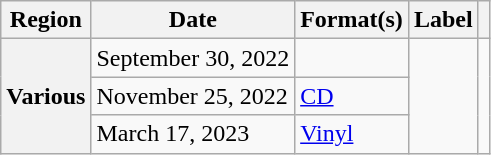<table class="wikitable plainrowheaders">
<tr>
<th scope="col">Region</th>
<th scope="col">Date</th>
<th scope="col">Format(s)</th>
<th scope="col">Label</th>
<th scope="col"></th>
</tr>
<tr>
<th rowspan="3" scope="row">Various</th>
<td>September 30, 2022</td>
<td></td>
<td rowspan="3"></td>
<td rowspan="3" align="center"></td>
</tr>
<tr>
<td>November 25, 2022</td>
<td><a href='#'>CD</a></td>
</tr>
<tr>
<td>March 17, 2023</td>
<td><a href='#'>Vinyl</a></td>
</tr>
</table>
